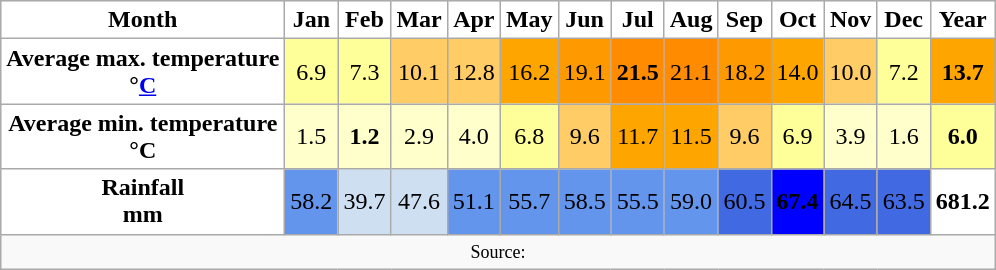<table class="wikitable">
<tr>
<th style="background:#FFFFFF; height:17;">Month</th>
<th style="background:#FFFFFF">Jan</th>
<th style="background:#FFFFFF">Feb</th>
<th style="background:#FFFFFF">Mar</th>
<th style="background:#FFFFFF">Apr</th>
<th style="background:#FFFFFF">May</th>
<th style="background:#FFFFFF">Jun</th>
<th style="background:#FFFFFF">Jul</th>
<th style="background:#FFFFFF">Aug</th>
<th style="background:#FFFFFF">Sep</th>
<th style="background:#FFFFFF">Oct</th>
<th style="background:#FFFFFF">Nov</th>
<th style="background:#FFFFFF">Dec</th>
<th style="background:#FFFFFF">Year</th>
</tr>
<tr Align="center">
<th style="background:#FFFFFF; height:16;">Average max. temperature<br>°<a href='#'>C</a></th>
<td style="background: #FFFF99;">6.9</td>
<td style="background: #FFFF99;">7.3</td>
<td style="background: #FFCC66;">10.1</td>
<td style="background: #FFCC66;">12.8</td>
<td style="background: #FFA500;">16.2</td>
<td style="background: #FF9900;">19.1</td>
<td style="background: #FF8C00;"><strong>21.5</strong></td>
<td style="background: #FF8C00;">21.1</td>
<td style="background: #FF9900;">18.2</td>
<td style="background: #FFA500;">14.0</td>
<td style="background: #FFCC66;">10.0</td>
<td style="background: #FFFF99;">7.2</td>
<td style="background: #FFA500;"><strong>13.7</strong></td>
</tr>
<tr Align="center">
<th style="background:#FFFFFF">Average min. temperature<br>°C</th>
<td style="background: #FFFFCC;">1.5</td>
<td style="background: #FFFFCC;"><strong>1.2</strong></td>
<td style="background: #FFFFCC;">2.9</td>
<td style="background: #FFFFCC;">4.0</td>
<td style="background: #FFFF99;">6.8</td>
<td style="background: #FFCC66;">9.6</td>
<td style="background: #FFA500;">11.7</td>
<td style="background: #FFA500;">11.5</td>
<td style="background: #FFCC66;">9.6</td>
<td style="background: #FFFF99;">6.9</td>
<td style="background: #FFFFCC;">3.9</td>
<td style="background: #FFFFCC;">1.6</td>
<td style="background: #FFFF99;"><strong>6.0</strong></td>
</tr>
<tr Align="center">
<th style="background:#FFFFFF">Rainfall<br>mm</th>
<td style="background:  #6495ED;">58.2</td>
<td style="background: #cedff2;">39.7</td>
<td style="background: #cedff2;">47.6</td>
<td style="background: #6495ED;">51.1</td>
<td style="background: #6495ED;">55.7</td>
<td style="background: #6495ED;">58.5</td>
<td style="background: #6495ED;">55.5</td>
<td style="background: #6495ED;">59.0</td>
<td style="background: #4169E1;">60.5</td>
<td style="background: #0000ff;"><strong>67.4</strong></td>
<td style="background: #4169E1;">64.5</td>
<td style="background: #4169E1;">63.5</td>
<td style="background: #FFFFFF;"><strong>681.2</strong></td>
</tr>
<tr>
<td colspan="14" style="text-align:center;font-size:90%;"><small>Source: </small></td>
</tr>
</table>
